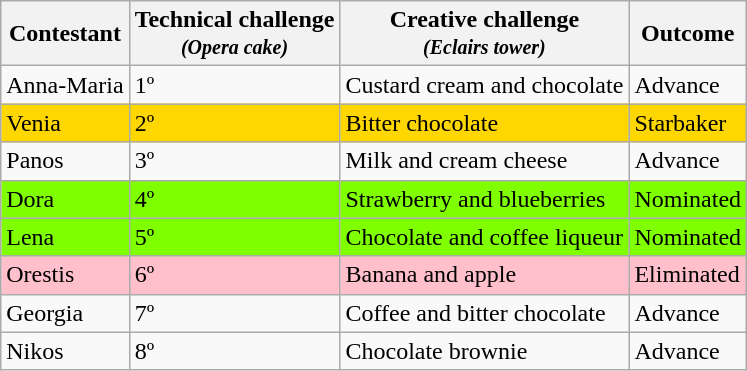<table class="wikitable" text-"align:center">
<tr>
<th>Contestant</th>
<th>Technical challenge<br><small><em>(Opera cake)</em></small></th>
<th>Creative challenge<br><small><em>(Eclairs tower)</em></small></th>
<th><strong>Outcome</strong></th>
</tr>
<tr>
<td>Anna-Maria</td>
<td>1º</td>
<td>Custard cream and chocolate</td>
<td>Advance</td>
</tr>
<tr style="background:gold">
<td>Venia</td>
<td>2º</td>
<td>Bitter chocolate</td>
<td>Starbaker</td>
</tr>
<tr>
<td>Panos</td>
<td>3º</td>
<td>Milk and cream cheese</td>
<td>Advance</td>
</tr>
<tr style="background:chartreuse">
<td>Dora</td>
<td>4º</td>
<td>Strawberry and blueberries</td>
<td>Nominated</td>
</tr>
<tr style="background:chartreuse">
<td>Lena</td>
<td>5º</td>
<td>Chocolate and coffee liqueur</td>
<td>Nominated</td>
</tr>
<tr style="background:pink">
<td>Orestis</td>
<td>6º</td>
<td>Banana and apple</td>
<td>Eliminated</td>
</tr>
<tr>
<td>Georgia</td>
<td>7º</td>
<td>Coffee and bitter chocolate</td>
<td>Advance</td>
</tr>
<tr>
<td>Nikos</td>
<td>8º</td>
<td>Chocolate brownie</td>
<td>Advance</td>
</tr>
</table>
